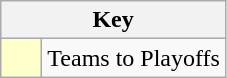<table class="wikitable" style="text-align:center">
<tr>
<th colspan=2>Key</th>
</tr>
<tr>
<td style="background:#ffffcc; width:20px;"></td>
<td align=left>Teams to Playoffs</td>
</tr>
</table>
